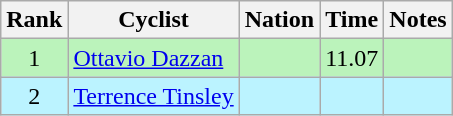<table class="wikitable sortable" style="text-align:center;">
<tr>
<th>Rank</th>
<th>Cyclist</th>
<th>Nation</th>
<th>Time</th>
<th>Notes</th>
</tr>
<tr bgcolor=bbf3bb>
<td>1</td>
<td align=left><a href='#'>Ottavio Dazzan</a></td>
<td align=left></td>
<td>11.07</td>
<td></td>
</tr>
<tr bgcolor=bbf3ff>
<td>2</td>
<td align=left><a href='#'>Terrence Tinsley</a></td>
<td align=left></td>
<td></td>
<td></td>
</tr>
</table>
